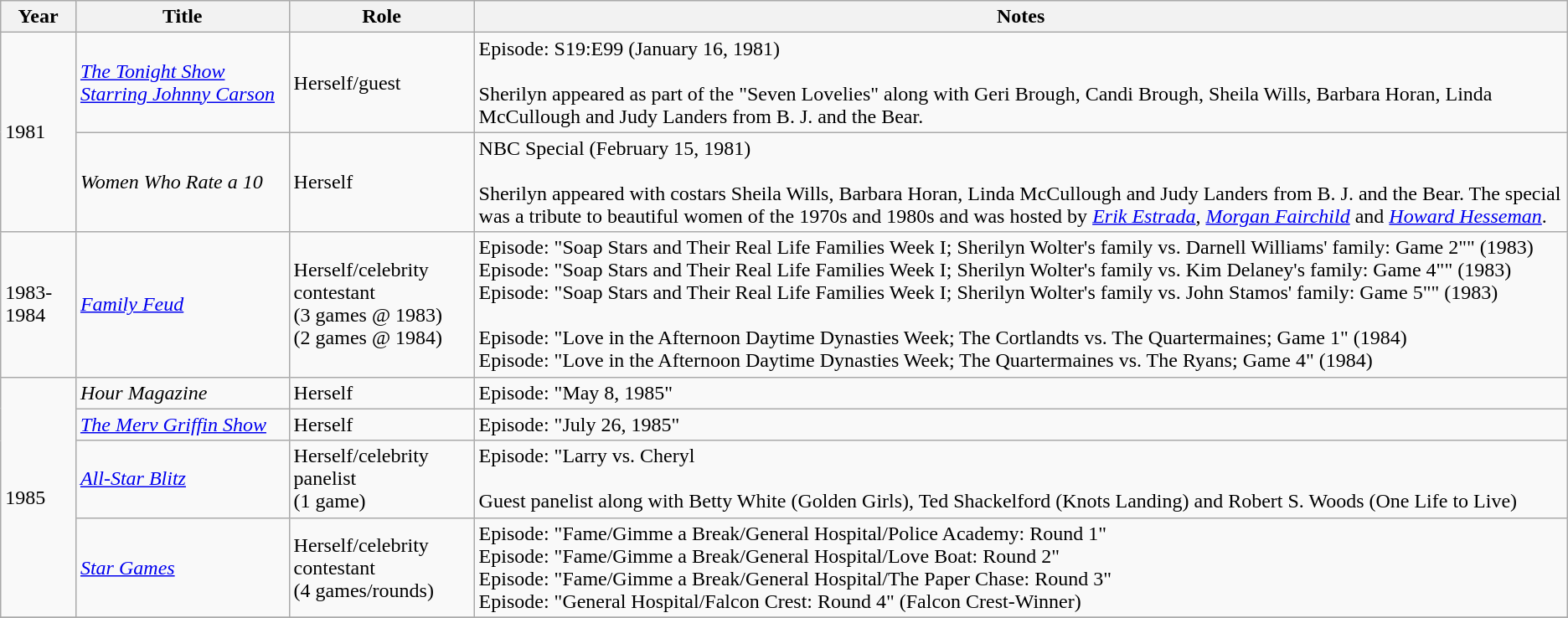<table class="wikitable sortable">
<tr>
<th>Year</th>
<th>Title</th>
<th>Role</th>
<th>Notes</th>
</tr>
<tr>
<td rowspan=2>1981</td>
<td><em><a href='#'>The Tonight Show Starring Johnny Carson</a></em></td>
<td>Herself/guest</td>
<td>Episode: S19:E99 (January 16, 1981)<br><br>Sherilyn appeared as part of the "Seven Lovelies" along with Geri Brough, Candi Brough, Sheila Wills, Barbara Horan, Linda McCullough and Judy Landers from B. J. and the Bear.</td>
</tr>
<tr>
<td><em>Women Who Rate a 10</em></td>
<td>Herself</td>
<td>NBC Special (February 15, 1981)<br><br>Sherilyn appeared with costars Sheila Wills, Barbara Horan, Linda McCullough and Judy Landers from B. J. and the Bear.  The special was a tribute to beautiful women of the 1970s and 1980s and was hosted by <em><a href='#'>Erik Estrada</a></em>, <em><a href='#'>Morgan Fairchild</a></em> and <em><a href='#'>Howard Hesseman</a></em>.</td>
</tr>
<tr>
<td>1983-1984</td>
<td><em><a href='#'>Family Feud</a></em></td>
<td>Herself/celebrity contestant<br>(3 games @ 1983)<br>(2 games @ 1984)</td>
<td>Episode: "Soap Stars and Their Real Life Families Week I; Sherilyn Wolter's family vs. Darnell Williams' family: Game 2"" (1983)<br>Episode: "Soap Stars and Their Real Life Families Week I; Sherilyn Wolter's family vs. Kim Delaney's family: Game 4"" (1983)<br>Episode: "Soap Stars and Their Real Life Families Week I; Sherilyn Wolter's family vs. John Stamos' family: Game 5"" (1983)<br><br>Episode: "Love in the Afternoon Daytime Dynasties Week; The Cortlandts vs. The Quartermaines; Game 1" (1984)<br>Episode: "Love in the Afternoon Daytime Dynasties Week; The Quartermaines vs. The Ryans; Game 4" (1984)</td>
</tr>
<tr>
<td rowspan=4>1985</td>
<td><em>Hour Magazine</em></td>
<td>Herself</td>
<td>Episode: "May 8, 1985"</td>
</tr>
<tr>
<td><em><a href='#'>The Merv Griffin Show</a></em></td>
<td>Herself</td>
<td>Episode: "July 26, 1985"</td>
</tr>
<tr>
<td><em><a href='#'>All-Star Blitz</a></em></td>
<td>Herself/celebrity panelist<br>(1 game)</td>
<td>Episode: "Larry vs. Cheryl<br><br>Guest panelist along with Betty White (Golden Girls), Ted Shackelford (Knots Landing) and Robert S. Woods (One Life to Live)</td>
</tr>
<tr>
<td><em><a href='#'>Star Games</a></em></td>
<td>Herself/celebrity contestant<br>(4 games/rounds)</td>
<td>Episode: "Fame/Gimme a Break/General Hospital/Police Academy: Round 1"<br>Episode: "Fame/Gimme a Break/General Hospital/Love Boat: Round 2"<br>Episode: "Fame/Gimme a Break/General Hospital/The Paper Chase: Round 3"<br>Episode: "General Hospital/Falcon Crest: Round 4" (Falcon Crest-Winner)</td>
</tr>
<tr>
</tr>
</table>
